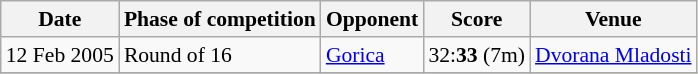<table class="wikitable" style="font-size: 90%">
<tr>
<th>Date</th>
<th>Phase of competition</th>
<th>Opponent</th>
<th>Score</th>
<th>Venue</th>
</tr>
<tr>
<td>12 Feb 2005</td>
<td>Round of 16</td>
<td><a href='#'>Gorica</a></td>
<td>32:<strong>33</strong> (7m)</td>
<td><a href='#'>Dvorana Mladosti</a></td>
</tr>
<tr>
</tr>
</table>
